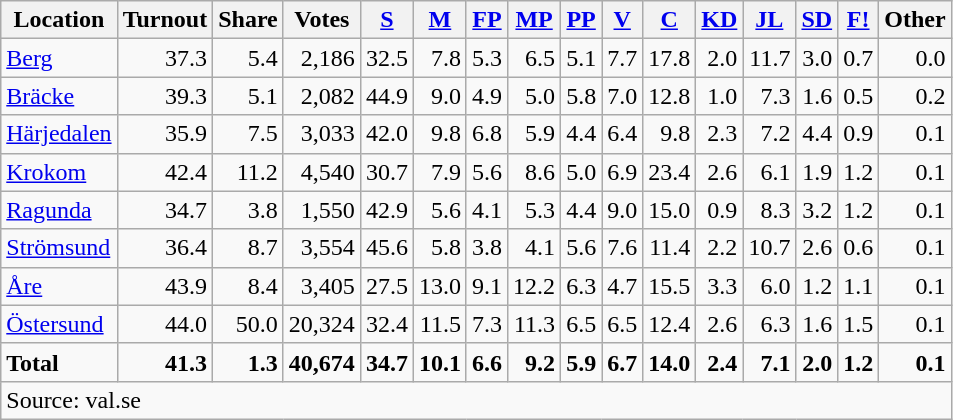<table class="wikitable sortable" style=text-align:right>
<tr>
<th>Location</th>
<th>Turnout</th>
<th>Share</th>
<th>Votes</th>
<th><a href='#'>S</a></th>
<th><a href='#'>M</a></th>
<th><a href='#'>FP</a></th>
<th><a href='#'>MP</a></th>
<th><a href='#'>PP</a></th>
<th><a href='#'>V</a></th>
<th><a href='#'>C</a></th>
<th><a href='#'>KD</a></th>
<th><a href='#'>JL</a></th>
<th><a href='#'>SD</a></th>
<th><a href='#'>F!</a></th>
<th>Other</th>
</tr>
<tr>
<td align=left><a href='#'>Berg</a></td>
<td>37.3</td>
<td>5.4</td>
<td>2,186</td>
<td>32.5</td>
<td>7.8</td>
<td>5.3</td>
<td>6.5</td>
<td>5.1</td>
<td>7.7</td>
<td>17.8</td>
<td>2.0</td>
<td>11.7</td>
<td>3.0</td>
<td>0.7</td>
<td>0.0</td>
</tr>
<tr>
<td align=left><a href='#'>Bräcke</a></td>
<td>39.3</td>
<td>5.1</td>
<td>2,082</td>
<td>44.9</td>
<td>9.0</td>
<td>4.9</td>
<td>5.0</td>
<td>5.8</td>
<td>7.0</td>
<td>12.8</td>
<td>1.0</td>
<td>7.3</td>
<td>1.6</td>
<td>0.5</td>
<td>0.2</td>
</tr>
<tr>
<td align=left><a href='#'>Härjedalen</a></td>
<td>35.9</td>
<td>7.5</td>
<td>3,033</td>
<td>42.0</td>
<td>9.8</td>
<td>6.8</td>
<td>5.9</td>
<td>4.4</td>
<td>6.4</td>
<td>9.8</td>
<td>2.3</td>
<td>7.2</td>
<td>4.4</td>
<td>0.9</td>
<td>0.1</td>
</tr>
<tr>
<td align=left><a href='#'>Krokom</a></td>
<td>42.4</td>
<td>11.2</td>
<td>4,540</td>
<td>30.7</td>
<td>7.9</td>
<td>5.6</td>
<td>8.6</td>
<td>5.0</td>
<td>6.9</td>
<td>23.4</td>
<td>2.6</td>
<td>6.1</td>
<td>1.9</td>
<td>1.2</td>
<td>0.1</td>
</tr>
<tr>
<td align=left><a href='#'>Ragunda</a></td>
<td>34.7</td>
<td>3.8</td>
<td>1,550</td>
<td>42.9</td>
<td>5.6</td>
<td>4.1</td>
<td>5.3</td>
<td>4.4</td>
<td>9.0</td>
<td>15.0</td>
<td>0.9</td>
<td>8.3</td>
<td>3.2</td>
<td>1.2</td>
<td>0.1</td>
</tr>
<tr>
<td align=left><a href='#'>Strömsund</a></td>
<td>36.4</td>
<td>8.7</td>
<td>3,554</td>
<td>45.6</td>
<td>5.8</td>
<td>3.8</td>
<td>4.1</td>
<td>5.6</td>
<td>7.6</td>
<td>11.4</td>
<td>2.2</td>
<td>10.7</td>
<td>2.6</td>
<td>0.6</td>
<td>0.1</td>
</tr>
<tr>
<td align=left><a href='#'>Åre</a></td>
<td>43.9</td>
<td>8.4</td>
<td>3,405</td>
<td>27.5</td>
<td>13.0</td>
<td>9.1</td>
<td>12.2</td>
<td>6.3</td>
<td>4.7</td>
<td>15.5</td>
<td>3.3</td>
<td>6.0</td>
<td>1.2</td>
<td>1.1</td>
<td>0.1</td>
</tr>
<tr>
<td align=left><a href='#'>Östersund</a></td>
<td>44.0</td>
<td>50.0</td>
<td>20,324</td>
<td>32.4</td>
<td>11.5</td>
<td>7.3</td>
<td>11.3</td>
<td>6.5</td>
<td>6.5</td>
<td>12.4</td>
<td>2.6</td>
<td>6.3</td>
<td>1.6</td>
<td>1.5</td>
<td>0.1</td>
</tr>
<tr>
<td align=left><strong>Total</strong></td>
<td><strong>41.3</strong></td>
<td><strong>1.3</strong></td>
<td><strong>40,674</strong></td>
<td><strong>34.7</strong></td>
<td><strong>10.1</strong></td>
<td><strong>6.6</strong></td>
<td><strong>9.2</strong></td>
<td><strong>5.9</strong></td>
<td><strong>6.7</strong></td>
<td><strong>14.0</strong></td>
<td><strong>2.4</strong></td>
<td><strong>7.1</strong></td>
<td><strong>2.0</strong></td>
<td><strong>1.2</strong></td>
<td><strong>0.1</strong></td>
</tr>
<tr>
<td align=left colspan=16>Source: val.se </td>
</tr>
</table>
